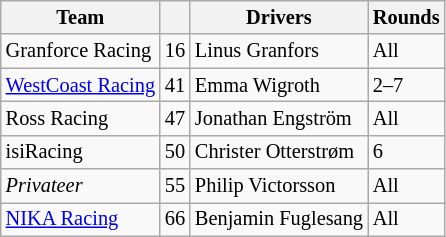<table class="wikitable" style="font-size: 85%;">
<tr>
<th>Team</th>
<th></th>
<th>Drivers</th>
<th>Rounds</th>
</tr>
<tr>
<td> Granforce Racing</td>
<td>16</td>
<td> Linus Granfors</td>
<td>All</td>
</tr>
<tr>
<td> <a href='#'>WestCoast Racing</a></td>
<td>41</td>
<td> Emma Wigroth</td>
<td>2–7</td>
</tr>
<tr>
<td> Ross Racing</td>
<td>47</td>
<td> Jonathan Engström</td>
<td>All</td>
</tr>
<tr>
<td> isiRacing</td>
<td>50</td>
<td> Christer Otterstrøm</td>
<td>6</td>
</tr>
<tr>
<td><em>Privateer</em></td>
<td>55</td>
<td> Philip Victorsson</td>
<td>All</td>
</tr>
<tr>
<td> <a href='#'>NIKA Racing</a></td>
<td>66</td>
<td> Benjamin Fuglesang</td>
<td>All</td>
</tr>
</table>
